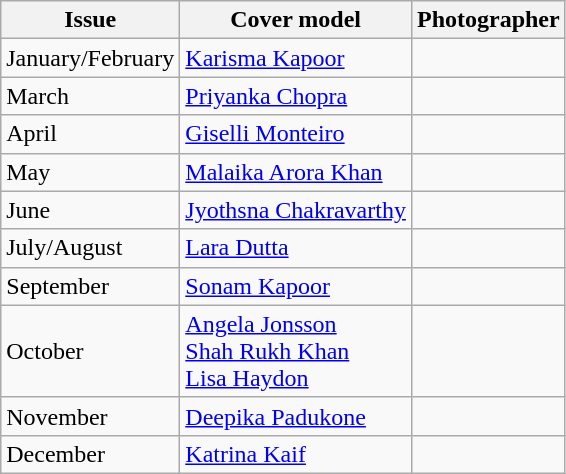<table class="sortable wikitable">
<tr>
<th>Issue</th>
<th>Cover model</th>
<th>Photographer</th>
</tr>
<tr>
<td>January/February</td>
<td><a href='#'>Karisma Kapoor</a></td>
<td></td>
</tr>
<tr>
<td>March</td>
<td><a href='#'>Priyanka Chopra</a></td>
<td></td>
</tr>
<tr>
<td>April</td>
<td><a href='#'>Giselli Monteiro</a></td>
<td></td>
</tr>
<tr>
<td>May</td>
<td><a href='#'>Malaika Arora Khan</a></td>
<td></td>
</tr>
<tr>
<td>June</td>
<td><a href='#'>Jyothsna Chakravarthy</a></td>
<td></td>
</tr>
<tr>
<td>July/August</td>
<td><a href='#'>Lara Dutta</a></td>
<td></td>
</tr>
<tr>
<td>September</td>
<td><a href='#'>Sonam Kapoor</a></td>
<td></td>
</tr>
<tr>
<td>October</td>
<td><a href='#'>Angela Jonsson</a><br><a href='#'>Shah Rukh Khan</a><br><a href='#'>Lisa Haydon</a></td>
<td></td>
</tr>
<tr>
<td>November</td>
<td><a href='#'>Deepika Padukone</a></td>
<td></td>
</tr>
<tr>
<td>December</td>
<td><a href='#'>Katrina Kaif</a></td>
<td></td>
</tr>
</table>
